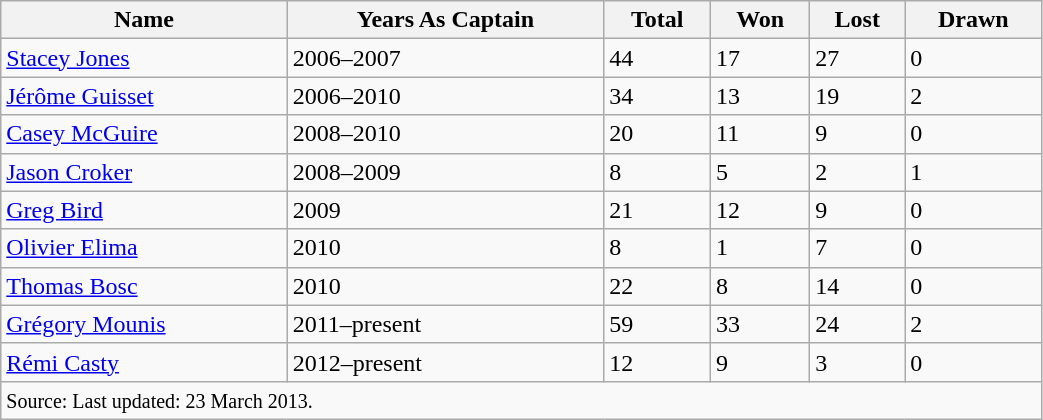<table class="wikitable"  style="width:55%;">
<tr>
<th>Name</th>
<th>Years As Captain</th>
<th>Total</th>
<th>Won</th>
<th>Lost</th>
<th>Drawn</th>
</tr>
<tr>
<td> <a href='#'>Stacey Jones</a></td>
<td>2006–2007</td>
<td>44</td>
<td>17</td>
<td>27</td>
<td>0</td>
</tr>
<tr>
<td> <a href='#'>Jérôme Guisset</a></td>
<td>2006–2010</td>
<td>34</td>
<td>13</td>
<td>19</td>
<td>2</td>
</tr>
<tr>
<td> <a href='#'>Casey McGuire</a></td>
<td>2008–2010</td>
<td>20</td>
<td>11</td>
<td>9</td>
<td>0</td>
</tr>
<tr>
<td> <a href='#'>Jason Croker</a></td>
<td>2008–2009</td>
<td>8</td>
<td>5</td>
<td>2</td>
<td>1</td>
</tr>
<tr>
<td> <a href='#'>Greg Bird</a></td>
<td>2009</td>
<td>21</td>
<td>12</td>
<td>9</td>
<td>0</td>
</tr>
<tr>
<td> <a href='#'>Olivier Elima</a></td>
<td>2010</td>
<td>8</td>
<td>1</td>
<td>7</td>
<td>0</td>
</tr>
<tr>
<td> <a href='#'>Thomas Bosc</a></td>
<td>2010</td>
<td>22</td>
<td>8</td>
<td>14</td>
<td>0</td>
</tr>
<tr>
<td> <a href='#'>Grégory Mounis</a></td>
<td>2011–present</td>
<td>59</td>
<td>33</td>
<td>24</td>
<td>2</td>
</tr>
<tr>
<td> <a href='#'>Rémi Casty</a></td>
<td>2012–present</td>
<td>12</td>
<td>9</td>
<td>3</td>
<td>0</td>
</tr>
<tr>
<td colspan=6><small>Source: Last updated: 23 March 2013.</small></td>
</tr>
</table>
